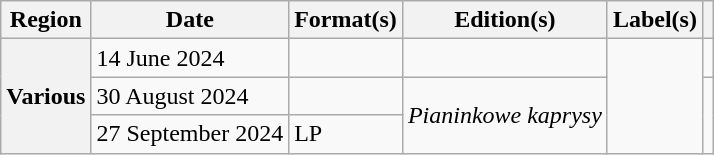<table class="wikitable plainrowheaders">
<tr>
<th scope="col">Region</th>
<th scope="col">Date</th>
<th scope="col">Format(s)</th>
<th scope="col">Edition(s)</th>
<th scope="col">Label(s)</th>
<th scope="col"></th>
</tr>
<tr>
<th scope="row" rowspan="3">Various</th>
<td>14 June 2024</td>
<td></td>
<td></td>
<td rowspan="3"></td>
<td></td>
</tr>
<tr>
<td>30 August 2024</td>
<td></td>
<td rowspan="2"><em>Pianinkowe kaprysy</em></td>
<td rowspan="2"></td>
</tr>
<tr>
<td>27 September 2024</td>
<td>LP</td>
</tr>
</table>
